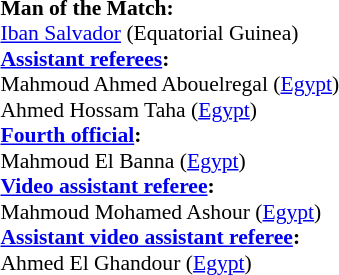<table style="width:100%; font-size:90%;">
<tr>
<td><br><strong>Man of the Match:</strong>
<br><a href='#'>Iban Salvador</a> (Equatorial Guinea)<br><strong><a href='#'>Assistant referees</a>:</strong>
<br>Mahmoud Ahmed Abouelregal (<a href='#'>Egypt</a>)
<br>Ahmed Hossam Taha (<a href='#'>Egypt</a>)
<br><strong><a href='#'>Fourth official</a>:</strong>
<br>Mahmoud El Banna (<a href='#'>Egypt</a>)
<br><strong><a href='#'>Video assistant referee</a>:</strong>
<br>Mahmoud Mohamed Ashour (<a href='#'>Egypt</a>)
<br><strong><a href='#'>Assistant video assistant referee</a>:</strong>
<br>Ahmed El Ghandour (<a href='#'>Egypt</a>)</td>
</tr>
</table>
